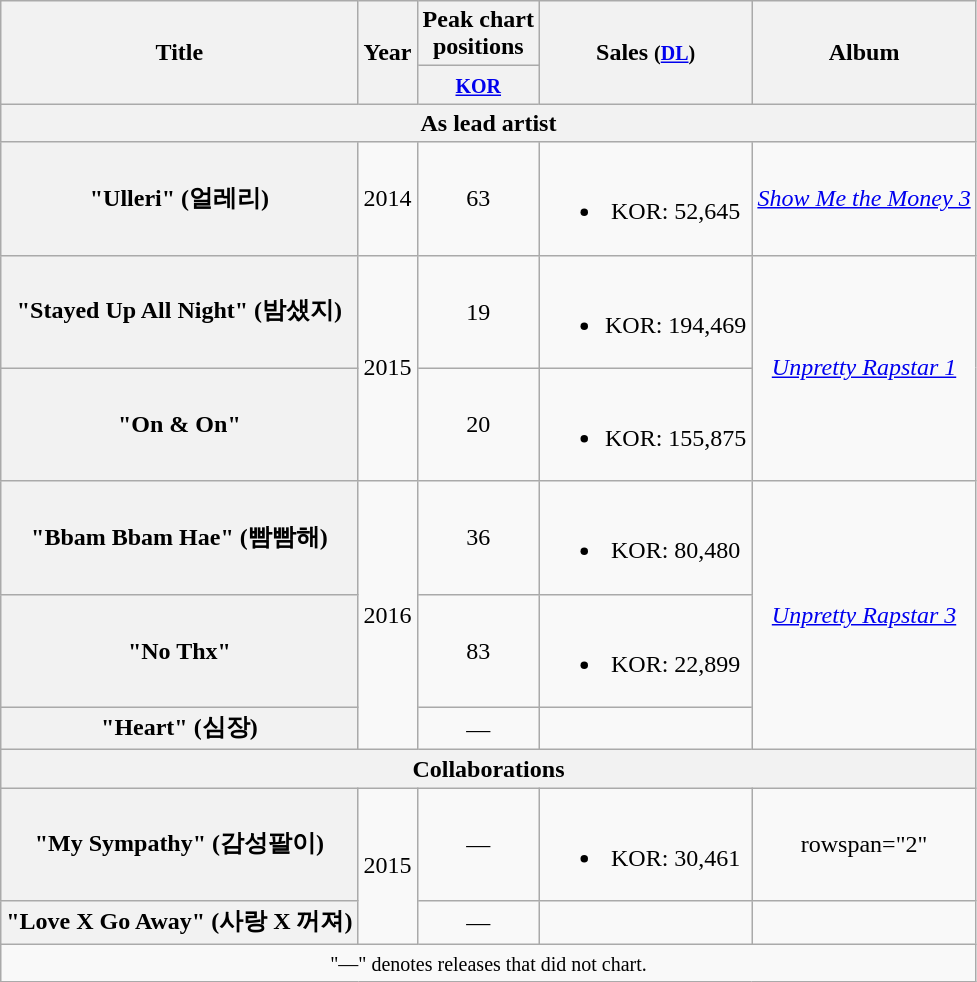<table class="wikitable plainrowheaders" style="text-align:center;">
<tr>
<th scope="col" rowspan="2">Title</th>
<th scope="col" rowspan="2">Year</th>
<th scope="col" colspan="1">Peak chart <br> positions</th>
<th scope="col" rowspan="2">Sales <small>(<a href='#'>DL</a>)</small></th>
<th scope="col" rowspan="2">Album</th>
</tr>
<tr>
<th><small><a href='#'>KOR</a></small><br></th>
</tr>
<tr>
<th scope="col" colspan="5">As lead artist</th>
</tr>
<tr>
<th scope="row">"Ulleri" (얼레리)</th>
<td>2014</td>
<td>63</td>
<td><br><ul><li>KOR: 52,645</li></ul></td>
<td><em><a href='#'>Show Me the Money 3</a></em></td>
</tr>
<tr>
<th scope="row">"Stayed Up All Night" (밤샜지)</th>
<td rowspan="2">2015</td>
<td>19</td>
<td><br><ul><li>KOR: 194,469</li></ul></td>
<td rowspan="2"><em><a href='#'>Unpretty Rapstar 1</a></em></td>
</tr>
<tr>
<th scope="row">"On & On"<br></th>
<td>20</td>
<td><br><ul><li>KOR: 155,875</li></ul></td>
</tr>
<tr>
<th scope="row">"Bbam Bbam Hae" (빰빰해)<br></th>
<td rowspan="3">2016</td>
<td>36</td>
<td><br><ul><li>KOR: 80,480</li></ul></td>
<td rowspan="3"><em><a href='#'>Unpretty Rapstar 3</a></em></td>
</tr>
<tr>
<th scope="row">"No Thx"<br></th>
<td>83</td>
<td><br><ul><li>KOR: 22,899</li></ul></td>
</tr>
<tr>
<th scope="row">"Heart" (심장)<br></th>
<td>—</td>
<td></td>
</tr>
<tr>
<th scope="col" colspan="5">Collaborations</th>
</tr>
<tr>
<th scope="row">"My Sympathy" (감성팔이)<br></th>
<td rowspan="2">2015</td>
<td>—</td>
<td><br><ul><li>KOR: 30,461</li></ul></td>
<td>rowspan="2" </td>
</tr>
<tr>
<th scope="row">"Love X Go Away" (사랑 X 꺼져)<br></th>
<td>—</td>
<td></td>
</tr>
<tr>
<td colspan="5" align="center"><small>"—" denotes releases that did not chart.</small></td>
</tr>
</table>
